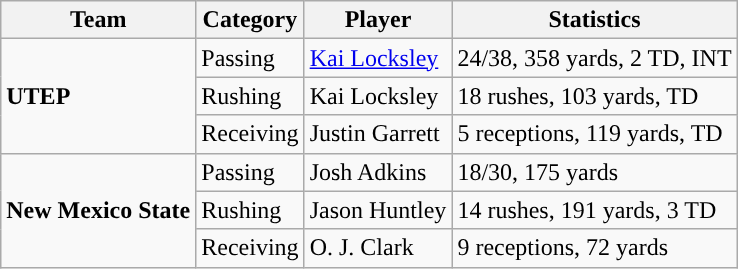<table class="wikitable" style="float: left;">
<tr>
<th>Team</th>
<th>Category</th>
<th>Player</th>
<th>Statistics</th>
</tr>
<tr>
<td rowspan=3><strong>UTEP</strong></td>
<td>Passing</td>
<td><a href='#'>Kai Locksley</a></td>
<td>24/38, 358 yards, 2 TD, INT</td>
</tr>
<tr>
<td>Rushing</td>
<td>Kai Locksley</td>
<td>18 rushes, 103 yards, TD</td>
</tr>
<tr>
<td>Receiving</td>
<td>Justin Garrett</td>
<td>5 receptions, 119 yards, TD</td>
</tr>
<tr>
<td rowspan=3><strong>New Mexico State</strong></td>
<td>Passing</td>
<td>Josh Adkins</td>
<td>18/30, 175 yards</td>
</tr>
<tr>
<td>Rushing</td>
<td>Jason Huntley</td>
<td>14 rushes, 191 yards, 3 TD</td>
</tr>
<tr>
<td>Receiving</td>
<td>O. J. Clark</td>
<td>9 receptions, 72 yards</td>
</tr>
</table>
